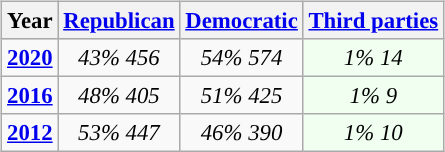<table class="wikitable" style="float:right; font-size:95%;">
<tr bgcolor=lightgrey>
<th>Year</th>
<th><a href='#'>Republican</a></th>
<th><a href='#'>Democratic</a></th>
<th><a href='#'>Third parties</a></th>
</tr>
<tr>
<td style="text-align:center; "><strong><a href='#'>2020</a></strong></td>
<td style="text-align:center; "><em>43%</em> <em>456</em></td>
<td style="text-align:center; "><em>54%</em> <em>574</em></td>
<td style="text-align:center; background:honeyDew;"><em>1%</em> <em>14</em></td>
</tr>
<tr>
<td style="text-align:center; "><strong><a href='#'>2016</a></strong></td>
<td style="text-align:center; "><em>48%</em> <em>405</em></td>
<td style="text-align:center; "><em>51%</em> <em>425</em></td>
<td style="text-align:center; background:honeyDew;"><em>1%</em> <em>9</em></td>
</tr>
<tr>
<td style="text-align:center; "><strong><a href='#'>2012</a></strong></td>
<td style="text-align:center; "><em>53%</em> <em>447</em></td>
<td style="text-align:center; "><em>46%</em> <em>390</em></td>
<td style="text-align:center; background:honeyDew;"><em>1%</em> <em>10</em></td>
</tr>
</table>
